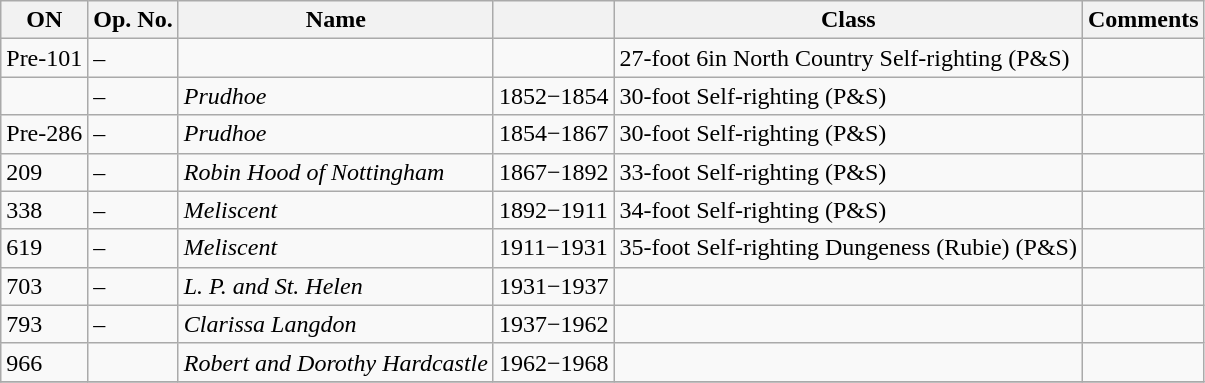<table class="wikitable">
<tr>
<th>ON</th>
<th>Op. No.</th>
<th>Name</th>
<th></th>
<th>Class</th>
<th>Comments</th>
</tr>
<tr>
<td>Pre-101</td>
<td>–</td>
<td></td>
<td></td>
<td>27-foot 6in North Country Self-righting (P&S)</td>
<td></td>
</tr>
<tr>
<td></td>
<td>–</td>
<td><em>Prudhoe</em></td>
<td>1852−1854</td>
<td>30-foot Self-righting (P&S)</td>
<td></td>
</tr>
<tr>
<td>Pre-286</td>
<td>–</td>
<td><em>Prudhoe</em></td>
<td>1854−1867</td>
<td>30-foot Self-righting (P&S)</td>
<td></td>
</tr>
<tr>
<td>209</td>
<td>–</td>
<td><em>Robin Hood of Nottingham</em></td>
<td>1867−1892</td>
<td>33-foot Self-righting (P&S)</td>
<td></td>
</tr>
<tr>
<td>338</td>
<td>–</td>
<td><em>Meliscent</em></td>
<td>1892−1911</td>
<td>34-foot Self-righting (P&S)</td>
<td></td>
</tr>
<tr>
<td>619</td>
<td>–</td>
<td><em>Meliscent</em><br></td>
<td>1911−1931</td>
<td>35-foot Self-righting Dungeness (Rubie) (P&S)</td>
<td></td>
</tr>
<tr>
<td>703</td>
<td>–</td>
<td><em>L. P. and St. Helen</em></td>
<td>1931−1937</td>
<td></td>
<td></td>
</tr>
<tr>
<td>793</td>
<td>–</td>
<td><em>Clarissa Langdon</em></td>
<td>1937−1962</td>
<td></td>
<td></td>
</tr>
<tr>
<td>966</td>
<td></td>
<td><em>Robert and Dorothy Hardcastle</em></td>
<td>1962−1968</td>
<td></td>
<td></td>
</tr>
<tr>
</tr>
</table>
